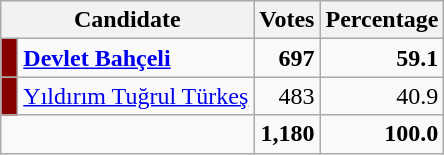<table class=wikitable style=text-align:right>
<tr>
<th scope="col", colspan="2">Candidate</th>
<th>Votes</th>
<th>Percentage</th>
</tr>
<tr>
<td style="background:#870000; width:4px; text-align:center;"></td>
<td align=left><strong><a href='#'>Devlet Bahçeli</a></strong></td>
<td><strong>697</strong></td>
<td><strong>59.1</strong></td>
</tr>
<tr>
<td style="background:#870000; width:4px; text-align:center;"></td>
<td align=left><a href='#'>Yıldırım Tuğrul Türkeş</a></td>
<td>483</td>
<td>40.9</td>
</tr>
<tr>
<td scope="col", colspan="2"></td>
<td><strong>1,180</strong></td>
<td><strong>100.0</strong></td>
</tr>
</table>
